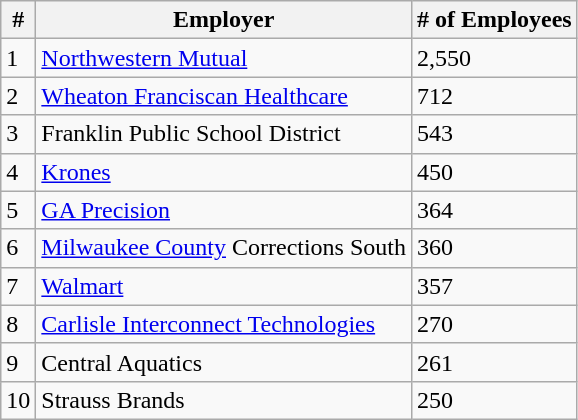<table class="wikitable" border="1">
<tr>
<th>#</th>
<th>Employer</th>
<th># of Employees</th>
</tr>
<tr>
<td>1</td>
<td><a href='#'>Northwestern Mutual</a></td>
<td>2,550</td>
</tr>
<tr>
<td>2</td>
<td><a href='#'>Wheaton Franciscan Healthcare</a></td>
<td>712</td>
</tr>
<tr>
<td>3</td>
<td>Franklin Public School District</td>
<td>543</td>
</tr>
<tr>
<td>4</td>
<td><a href='#'>Krones</a></td>
<td>450</td>
</tr>
<tr>
<td>5</td>
<td><a href='#'>GA Precision</a></td>
<td>364</td>
</tr>
<tr>
<td>6</td>
<td><a href='#'>Milwaukee County</a> Corrections South</td>
<td>360</td>
</tr>
<tr>
<td>7</td>
<td><a href='#'>Walmart</a></td>
<td>357</td>
</tr>
<tr>
<td>8</td>
<td><a href='#'>Carlisle Interconnect Technologies</a></td>
<td>270</td>
</tr>
<tr>
<td>9</td>
<td>Central Aquatics</td>
<td>261</td>
</tr>
<tr>
<td>10</td>
<td>Strauss Brands</td>
<td>250</td>
</tr>
</table>
